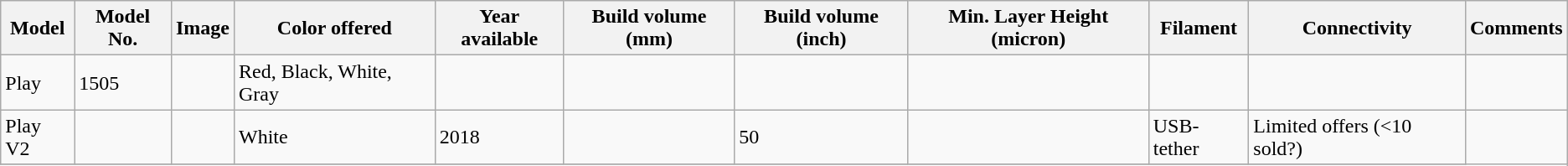<table class="wikitable">
<tr>
<th>Model</th>
<th>Model No.</th>
<th>Image</th>
<th>Color offered</th>
<th>Year available</th>
<th>Build volume (mm)</th>
<th>Build volume (inch)</th>
<th>Min. Layer Height (micron)</th>
<th>Filament</th>
<th>Connectivity</th>
<th>Comments</th>
</tr>
<tr>
<td>Play</td>
<td>1505</td>
<td></td>
<td>Red, Black, White, Gray</td>
<td></td>
<td></td>
<td></td>
<td></td>
<td></td>
<td></td>
<td></td>
</tr>
<tr>
<td>Play V2</td>
<td></td>
<td></td>
<td>White</td>
<td>2018</td>
<td></td>
<td>50</td>
<td></td>
<td>USB-tether</td>
<td>Limited offers (<10 sold?)</td>
</tr>
<tr>
</tr>
</table>
